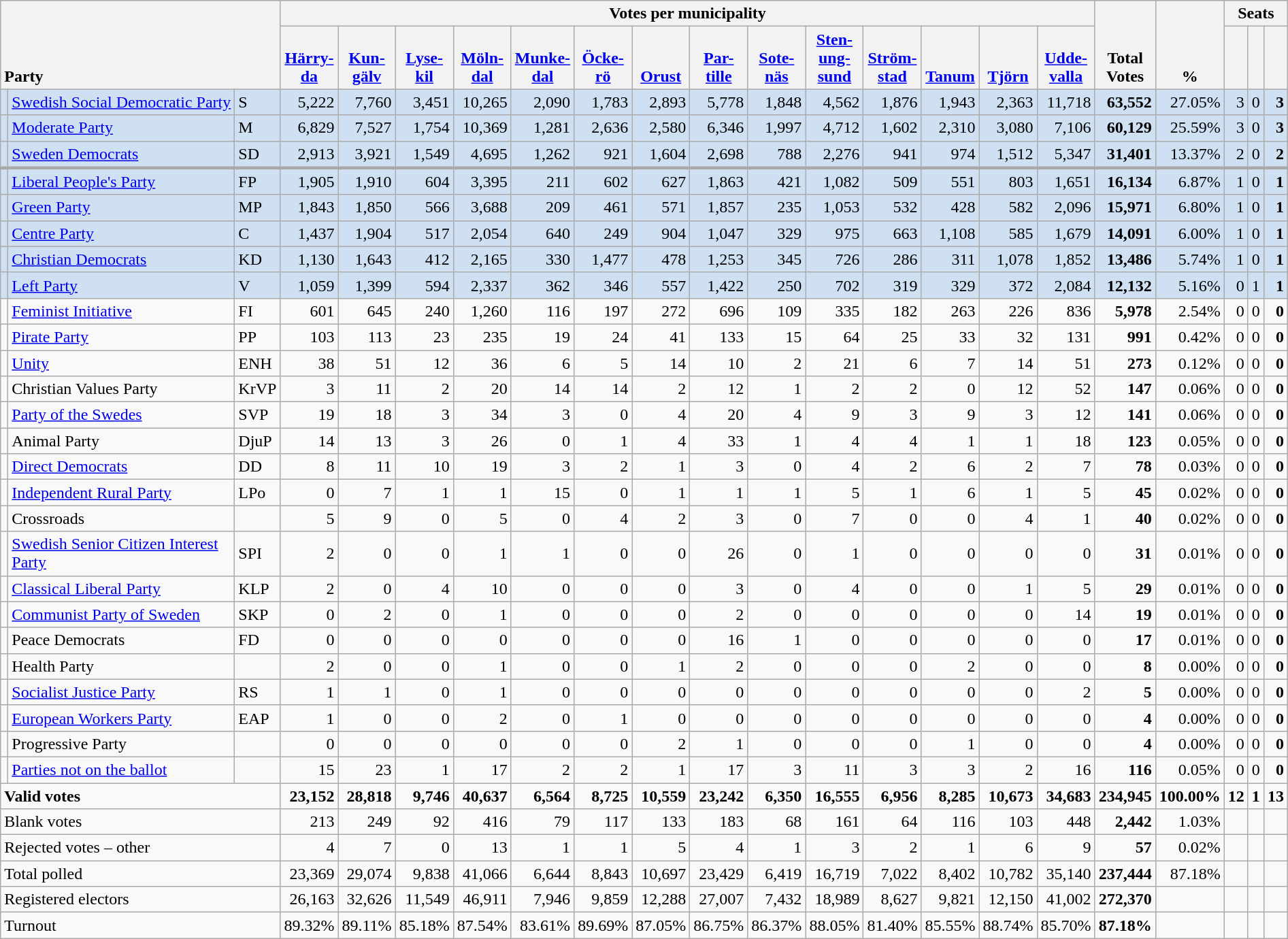<table class="wikitable" border="1" style="text-align:right;">
<tr>
<th style="text-align:left;" valign=bottom rowspan=2 colspan=3>Party</th>
<th colspan=14>Votes per municipality</th>
<th align=center valign=bottom rowspan=2 width="50">Total Votes</th>
<th align=center valign=bottom rowspan=2 width="50">%</th>
<th colspan=3>Seats</th>
</tr>
<tr>
<th align=center valign=bottom width="50"><a href='#'>Härry- da</a></th>
<th align=center valign=bottom width="50"><a href='#'>Kun- gälv</a></th>
<th align=center valign=bottom width="50"><a href='#'>Lyse- kil</a></th>
<th align=center valign=bottom width="50"><a href='#'>Möln- dal</a></th>
<th align=center valign=bottom width="50"><a href='#'>Munke- dal</a></th>
<th align=center valign=bottom width="50"><a href='#'>Öcke- rö</a></th>
<th align=center valign=bottom width="50"><a href='#'>Orust</a></th>
<th align=center valign=bottom width="50"><a href='#'>Par- tille</a></th>
<th align=center valign=bottom width="50"><a href='#'>Sote- näs</a></th>
<th align=center valign=bottom width="50"><a href='#'>Sten- ung- sund</a></th>
<th align=center valign=bottom width="50"><a href='#'>Ström- stad</a></th>
<th align=center valign=bottom width="50"><a href='#'>Tanum</a></th>
<th align=center valign=bottom width="50"><a href='#'>Tjörn</a></th>
<th align=center valign=bottom width="50"><a href='#'>Udde- valla</a></th>
<th align=center valign=bottom width="20"><small></small></th>
<th align=center valign=bottom width="20"><small><a href='#'></a></small></th>
<th align=center valign=bottom width="20"><small></small></th>
</tr>
<tr style="background:#CEE0F2;">
<td></td>
<td align=left style="white-space: nowrap;"><a href='#'>Swedish Social Democratic Party</a></td>
<td align=left>S</td>
<td>5,222</td>
<td>7,760</td>
<td>3,451</td>
<td>10,265</td>
<td>2,090</td>
<td>1,783</td>
<td>2,893</td>
<td>5,778</td>
<td>1,848</td>
<td>4,562</td>
<td>1,876</td>
<td>1,943</td>
<td>2,363</td>
<td>11,718</td>
<td><strong>63,552</strong></td>
<td>27.05%</td>
<td>3</td>
<td>0</td>
<td><strong>3</strong></td>
</tr>
<tr style="background:#CEE0F2;">
<td></td>
<td align=left><a href='#'>Moderate Party</a></td>
<td align=left>M</td>
<td>6,829</td>
<td>7,527</td>
<td>1,754</td>
<td>10,369</td>
<td>1,281</td>
<td>2,636</td>
<td>2,580</td>
<td>6,346</td>
<td>1,997</td>
<td>4,712</td>
<td>1,602</td>
<td>2,310</td>
<td>3,080</td>
<td>7,106</td>
<td><strong>60,129</strong></td>
<td>25.59%</td>
<td>3</td>
<td>0</td>
<td><strong>3</strong></td>
</tr>
<tr style="background:#CEE0F2;">
<td></td>
<td align=left><a href='#'>Sweden Democrats</a></td>
<td align=left>SD</td>
<td>2,913</td>
<td>3,921</td>
<td>1,549</td>
<td>4,695</td>
<td>1,262</td>
<td>921</td>
<td>1,604</td>
<td>2,698</td>
<td>788</td>
<td>2,276</td>
<td>941</td>
<td>974</td>
<td>1,512</td>
<td>5,347</td>
<td><strong>31,401</strong></td>
<td>13.37%</td>
<td>2</td>
<td>0</td>
<td><strong>2</strong></td>
</tr>
<tr style="background:#CEE0F2; border-top:3px solid darkgray;">
<td></td>
<td align=left><a href='#'>Liberal People's Party</a></td>
<td align=left>FP</td>
<td>1,905</td>
<td>1,910</td>
<td>604</td>
<td>3,395</td>
<td>211</td>
<td>602</td>
<td>627</td>
<td>1,863</td>
<td>421</td>
<td>1,082</td>
<td>509</td>
<td>551</td>
<td>803</td>
<td>1,651</td>
<td><strong>16,134</strong></td>
<td>6.87%</td>
<td>1</td>
<td>0</td>
<td><strong>1</strong></td>
</tr>
<tr style="background:#CEE0F2;">
<td></td>
<td align=left><a href='#'>Green Party</a></td>
<td align=left>MP</td>
<td>1,843</td>
<td>1,850</td>
<td>566</td>
<td>3,688</td>
<td>209</td>
<td>461</td>
<td>571</td>
<td>1,857</td>
<td>235</td>
<td>1,053</td>
<td>532</td>
<td>428</td>
<td>582</td>
<td>2,096</td>
<td><strong>15,971</strong></td>
<td>6.80%</td>
<td>1</td>
<td>0</td>
<td><strong>1</strong></td>
</tr>
<tr style="background:#CEE0F2;">
<td></td>
<td align=left><a href='#'>Centre Party</a></td>
<td align=left>C</td>
<td>1,437</td>
<td>1,904</td>
<td>517</td>
<td>2,054</td>
<td>640</td>
<td>249</td>
<td>904</td>
<td>1,047</td>
<td>329</td>
<td>975</td>
<td>663</td>
<td>1,108</td>
<td>585</td>
<td>1,679</td>
<td><strong>14,091</strong></td>
<td>6.00%</td>
<td>1</td>
<td>0</td>
<td><strong>1</strong></td>
</tr>
<tr style="background:#CEE0F2;">
<td></td>
<td align=left><a href='#'>Christian Democrats</a></td>
<td align=left>KD</td>
<td>1,130</td>
<td>1,643</td>
<td>412</td>
<td>2,165</td>
<td>330</td>
<td>1,477</td>
<td>478</td>
<td>1,253</td>
<td>345</td>
<td>726</td>
<td>286</td>
<td>311</td>
<td>1,078</td>
<td>1,852</td>
<td><strong>13,486</strong></td>
<td>5.74%</td>
<td>1</td>
<td>0</td>
<td><strong>1</strong></td>
</tr>
<tr style="background:#CEE0F2;">
<td></td>
<td align=left><a href='#'>Left Party</a></td>
<td align=left>V</td>
<td>1,059</td>
<td>1,399</td>
<td>594</td>
<td>2,337</td>
<td>362</td>
<td>346</td>
<td>557</td>
<td>1,422</td>
<td>250</td>
<td>702</td>
<td>319</td>
<td>329</td>
<td>372</td>
<td>2,084</td>
<td><strong>12,132</strong></td>
<td>5.16%</td>
<td>0</td>
<td>1</td>
<td><strong>1</strong></td>
</tr>
<tr>
<td></td>
<td align=left><a href='#'>Feminist Initiative</a></td>
<td align=left>FI</td>
<td>601</td>
<td>645</td>
<td>240</td>
<td>1,260</td>
<td>116</td>
<td>197</td>
<td>272</td>
<td>696</td>
<td>109</td>
<td>335</td>
<td>182</td>
<td>263</td>
<td>226</td>
<td>836</td>
<td><strong>5,978</strong></td>
<td>2.54%</td>
<td>0</td>
<td>0</td>
<td><strong>0</strong></td>
</tr>
<tr>
<td></td>
<td align=left><a href='#'>Pirate Party</a></td>
<td align=left>PP</td>
<td>103</td>
<td>113</td>
<td>23</td>
<td>235</td>
<td>19</td>
<td>24</td>
<td>41</td>
<td>133</td>
<td>15</td>
<td>64</td>
<td>25</td>
<td>33</td>
<td>32</td>
<td>131</td>
<td><strong>991</strong></td>
<td>0.42%</td>
<td>0</td>
<td>0</td>
<td><strong>0</strong></td>
</tr>
<tr>
<td></td>
<td align=left><a href='#'>Unity</a></td>
<td align=left>ENH</td>
<td>38</td>
<td>51</td>
<td>12</td>
<td>36</td>
<td>6</td>
<td>5</td>
<td>14</td>
<td>10</td>
<td>2</td>
<td>21</td>
<td>6</td>
<td>7</td>
<td>14</td>
<td>51</td>
<td><strong>273</strong></td>
<td>0.12%</td>
<td>0</td>
<td>0</td>
<td><strong>0</strong></td>
</tr>
<tr>
<td></td>
<td align=left>Christian Values Party</td>
<td align=left>KrVP</td>
<td>3</td>
<td>11</td>
<td>2</td>
<td>20</td>
<td>14</td>
<td>14</td>
<td>2</td>
<td>12</td>
<td>1</td>
<td>2</td>
<td>2</td>
<td>0</td>
<td>12</td>
<td>52</td>
<td><strong>147</strong></td>
<td>0.06%</td>
<td>0</td>
<td>0</td>
<td><strong>0</strong></td>
</tr>
<tr>
<td></td>
<td align=left><a href='#'>Party of the Swedes</a></td>
<td align=left>SVP</td>
<td>19</td>
<td>18</td>
<td>3</td>
<td>34</td>
<td>3</td>
<td>0</td>
<td>4</td>
<td>20</td>
<td>4</td>
<td>9</td>
<td>3</td>
<td>9</td>
<td>3</td>
<td>12</td>
<td><strong>141</strong></td>
<td>0.06%</td>
<td>0</td>
<td>0</td>
<td><strong>0</strong></td>
</tr>
<tr>
<td></td>
<td align=left>Animal Party</td>
<td align=left>DjuP</td>
<td>14</td>
<td>13</td>
<td>3</td>
<td>26</td>
<td>0</td>
<td>1</td>
<td>4</td>
<td>33</td>
<td>1</td>
<td>4</td>
<td>4</td>
<td>1</td>
<td>1</td>
<td>18</td>
<td><strong>123</strong></td>
<td>0.05%</td>
<td>0</td>
<td>0</td>
<td><strong>0</strong></td>
</tr>
<tr>
<td></td>
<td align=left><a href='#'>Direct Democrats</a></td>
<td align=left>DD</td>
<td>8</td>
<td>11</td>
<td>10</td>
<td>19</td>
<td>3</td>
<td>2</td>
<td>1</td>
<td>3</td>
<td>0</td>
<td>4</td>
<td>2</td>
<td>6</td>
<td>2</td>
<td>7</td>
<td><strong>78</strong></td>
<td>0.03%</td>
<td>0</td>
<td>0</td>
<td><strong>0</strong></td>
</tr>
<tr>
<td></td>
<td align=left><a href='#'>Independent Rural Party</a></td>
<td align=left>LPo</td>
<td>0</td>
<td>7</td>
<td>1</td>
<td>1</td>
<td>15</td>
<td>0</td>
<td>1</td>
<td>1</td>
<td>1</td>
<td>5</td>
<td>1</td>
<td>6</td>
<td>1</td>
<td>5</td>
<td><strong>45</strong></td>
<td>0.02%</td>
<td>0</td>
<td>0</td>
<td><strong>0</strong></td>
</tr>
<tr>
<td></td>
<td align=left>Crossroads</td>
<td></td>
<td>5</td>
<td>9</td>
<td>0</td>
<td>5</td>
<td>0</td>
<td>4</td>
<td>2</td>
<td>3</td>
<td>0</td>
<td>7</td>
<td>0</td>
<td>0</td>
<td>4</td>
<td>1</td>
<td><strong>40</strong></td>
<td>0.02%</td>
<td>0</td>
<td>0</td>
<td><strong>0</strong></td>
</tr>
<tr>
<td></td>
<td align=left><a href='#'>Swedish Senior Citizen Interest Party</a></td>
<td align=left>SPI</td>
<td>2</td>
<td>0</td>
<td>0</td>
<td>1</td>
<td>1</td>
<td>0</td>
<td>0</td>
<td>26</td>
<td>0</td>
<td>1</td>
<td>0</td>
<td>0</td>
<td>0</td>
<td>0</td>
<td><strong>31</strong></td>
<td>0.01%</td>
<td>0</td>
<td>0</td>
<td><strong>0</strong></td>
</tr>
<tr>
<td></td>
<td align=left><a href='#'>Classical Liberal Party</a></td>
<td align=left>KLP</td>
<td>2</td>
<td>0</td>
<td>4</td>
<td>10</td>
<td>0</td>
<td>0</td>
<td>0</td>
<td>3</td>
<td>0</td>
<td>4</td>
<td>0</td>
<td>0</td>
<td>1</td>
<td>5</td>
<td><strong>29</strong></td>
<td>0.01%</td>
<td>0</td>
<td>0</td>
<td><strong>0</strong></td>
</tr>
<tr>
<td></td>
<td align=left><a href='#'>Communist Party of Sweden</a></td>
<td align=left>SKP</td>
<td>0</td>
<td>2</td>
<td>0</td>
<td>1</td>
<td>0</td>
<td>0</td>
<td>0</td>
<td>2</td>
<td>0</td>
<td>0</td>
<td>0</td>
<td>0</td>
<td>0</td>
<td>14</td>
<td><strong>19</strong></td>
<td>0.01%</td>
<td>0</td>
<td>0</td>
<td><strong>0</strong></td>
</tr>
<tr>
<td></td>
<td align=left>Peace Democrats</td>
<td align=left>FD</td>
<td>0</td>
<td>0</td>
<td>0</td>
<td>0</td>
<td>0</td>
<td>0</td>
<td>0</td>
<td>16</td>
<td>1</td>
<td>0</td>
<td>0</td>
<td>0</td>
<td>0</td>
<td>0</td>
<td><strong>17</strong></td>
<td>0.01%</td>
<td>0</td>
<td>0</td>
<td><strong>0</strong></td>
</tr>
<tr>
<td></td>
<td align=left>Health Party</td>
<td></td>
<td>2</td>
<td>0</td>
<td>0</td>
<td>1</td>
<td>0</td>
<td>0</td>
<td>1</td>
<td>2</td>
<td>0</td>
<td>0</td>
<td>0</td>
<td>2</td>
<td>0</td>
<td>0</td>
<td><strong>8</strong></td>
<td>0.00%</td>
<td>0</td>
<td>0</td>
<td><strong>0</strong></td>
</tr>
<tr>
<td></td>
<td align=left><a href='#'>Socialist Justice Party</a></td>
<td align=left>RS</td>
<td>1</td>
<td>1</td>
<td>0</td>
<td>1</td>
<td>0</td>
<td>0</td>
<td>0</td>
<td>0</td>
<td>0</td>
<td>0</td>
<td>0</td>
<td>0</td>
<td>0</td>
<td>2</td>
<td><strong>5</strong></td>
<td>0.00%</td>
<td>0</td>
<td>0</td>
<td><strong>0</strong></td>
</tr>
<tr>
<td></td>
<td align=left><a href='#'>European Workers Party</a></td>
<td align=left>EAP</td>
<td>1</td>
<td>0</td>
<td>0</td>
<td>2</td>
<td>0</td>
<td>1</td>
<td>0</td>
<td>0</td>
<td>0</td>
<td>0</td>
<td>0</td>
<td>0</td>
<td>0</td>
<td>0</td>
<td><strong>4</strong></td>
<td>0.00%</td>
<td>0</td>
<td>0</td>
<td><strong>0</strong></td>
</tr>
<tr>
<td></td>
<td align=left>Progressive Party</td>
<td></td>
<td>0</td>
<td>0</td>
<td>0</td>
<td>0</td>
<td>0</td>
<td>0</td>
<td>2</td>
<td>1</td>
<td>0</td>
<td>0</td>
<td>0</td>
<td>1</td>
<td>0</td>
<td>0</td>
<td><strong>4</strong></td>
<td>0.00%</td>
<td>0</td>
<td>0</td>
<td><strong>0</strong></td>
</tr>
<tr>
<td></td>
<td align=left><a href='#'>Parties not on the ballot</a></td>
<td></td>
<td>15</td>
<td>23</td>
<td>1</td>
<td>17</td>
<td>2</td>
<td>2</td>
<td>1</td>
<td>17</td>
<td>3</td>
<td>11</td>
<td>3</td>
<td>3</td>
<td>2</td>
<td>16</td>
<td><strong>116</strong></td>
<td>0.05%</td>
<td>0</td>
<td>0</td>
<td><strong>0</strong></td>
</tr>
<tr style="font-weight:bold">
<td align=left colspan=3>Valid votes</td>
<td>23,152</td>
<td>28,818</td>
<td>9,746</td>
<td>40,637</td>
<td>6,564</td>
<td>8,725</td>
<td>10,559</td>
<td>23,242</td>
<td>6,350</td>
<td>16,555</td>
<td>6,956</td>
<td>8,285</td>
<td>10,673</td>
<td>34,683</td>
<td>234,945</td>
<td>100.00%</td>
<td>12</td>
<td>1</td>
<td>13</td>
</tr>
<tr>
<td align=left colspan=3>Blank votes</td>
<td>213</td>
<td>249</td>
<td>92</td>
<td>416</td>
<td>79</td>
<td>117</td>
<td>133</td>
<td>183</td>
<td>68</td>
<td>161</td>
<td>64</td>
<td>116</td>
<td>103</td>
<td>448</td>
<td><strong>2,442</strong></td>
<td>1.03%</td>
<td></td>
<td></td>
<td></td>
</tr>
<tr>
<td align=left colspan=3>Rejected votes – other</td>
<td>4</td>
<td>7</td>
<td>0</td>
<td>13</td>
<td>1</td>
<td>1</td>
<td>5</td>
<td>4</td>
<td>1</td>
<td>3</td>
<td>2</td>
<td>1</td>
<td>6</td>
<td>9</td>
<td><strong>57</strong></td>
<td>0.02%</td>
<td></td>
<td></td>
<td></td>
</tr>
<tr>
<td align=left colspan=3>Total polled</td>
<td>23,369</td>
<td>29,074</td>
<td>9,838</td>
<td>41,066</td>
<td>6,644</td>
<td>8,843</td>
<td>10,697</td>
<td>23,429</td>
<td>6,419</td>
<td>16,719</td>
<td>7,022</td>
<td>8,402</td>
<td>10,782</td>
<td>35,140</td>
<td><strong>237,444</strong></td>
<td>87.18%</td>
<td></td>
<td></td>
<td></td>
</tr>
<tr>
<td align=left colspan=3>Registered electors</td>
<td>26,163</td>
<td>32,626</td>
<td>11,549</td>
<td>46,911</td>
<td>7,946</td>
<td>9,859</td>
<td>12,288</td>
<td>27,007</td>
<td>7,432</td>
<td>18,989</td>
<td>8,627</td>
<td>9,821</td>
<td>12,150</td>
<td>41,002</td>
<td><strong>272,370</strong></td>
<td></td>
<td></td>
<td></td>
<td></td>
</tr>
<tr>
<td align=left colspan=3>Turnout</td>
<td>89.32%</td>
<td>89.11%</td>
<td>85.18%</td>
<td>87.54%</td>
<td>83.61%</td>
<td>89.69%</td>
<td>87.05%</td>
<td>86.75%</td>
<td>86.37%</td>
<td>88.05%</td>
<td>81.40%</td>
<td>85.55%</td>
<td>88.74%</td>
<td>85.70%</td>
<td><strong>87.18%</strong></td>
<td></td>
<td></td>
<td></td>
<td></td>
</tr>
</table>
